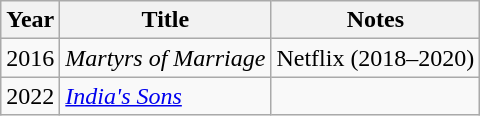<table class = "wikitable sortable">
<tr>
<th>Year</th>
<th>Title</th>
<th class = "unsortable">Notes</th>
</tr>
<tr>
<td>2016</td>
<td><em>Martyrs of Marriage</em></td>
<td>Netflix (2018–2020)</td>
</tr>
<tr>
<td>2022</td>
<td><em><a href='#'>India's Sons</a></em></td>
<td></td>
</tr>
</table>
